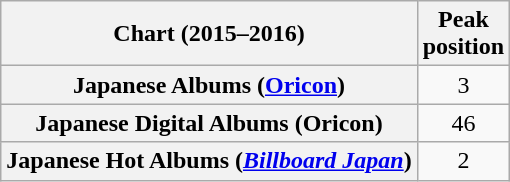<table class="wikitable sortable plainrowheaders">
<tr>
<th>Chart (2015–2016)</th>
<th>Peak<br>position</th>
</tr>
<tr>
<th scope="row">Japanese Albums (<a href='#'>Oricon</a>)</th>
<td align="center">3</td>
</tr>
<tr>
<th scope="row">Japanese Digital Albums (Oricon)</th>
<td align="center">46</td>
</tr>
<tr>
<th scope="row">Japanese Hot Albums (<em><a href='#'>Billboard Japan</a></em>)</th>
<td align="center">2</td>
</tr>
</table>
